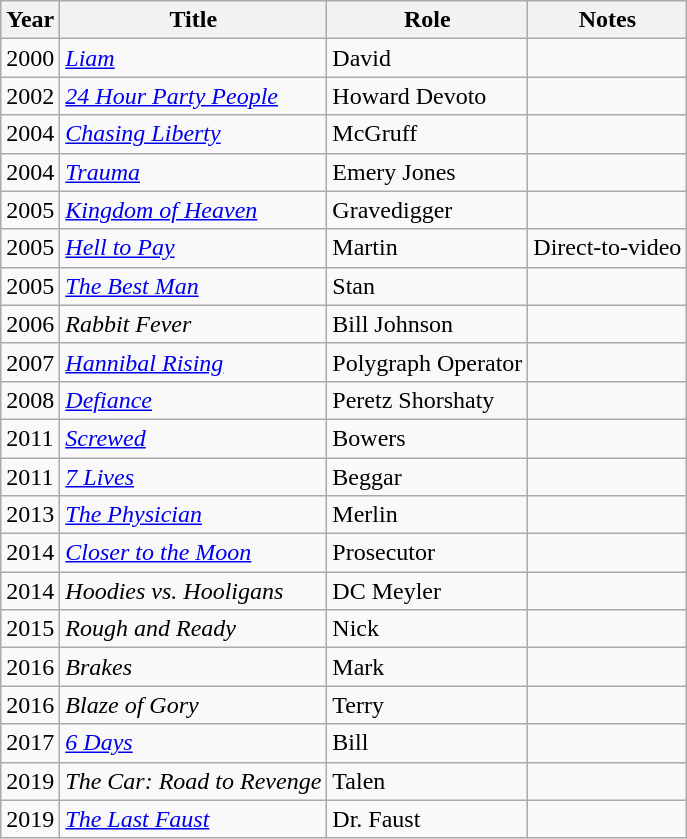<table class="wikitable sortable">
<tr>
<th>Year</th>
<th>Title</th>
<th>Role</th>
<th>Notes</th>
</tr>
<tr>
<td>2000</td>
<td><a href='#'><em>Liam</em></a></td>
<td>David</td>
<td></td>
</tr>
<tr>
<td>2002</td>
<td><em><a href='#'>24 Hour Party People</a></em></td>
<td>Howard Devoto</td>
<td></td>
</tr>
<tr>
<td>2004</td>
<td><em><a href='#'>Chasing Liberty</a></em></td>
<td>McGruff</td>
<td></td>
</tr>
<tr>
<td>2004</td>
<td><a href='#'><em>Trauma</em></a></td>
<td>Emery Jones</td>
<td></td>
</tr>
<tr>
<td>2005</td>
<td><a href='#'><em>Kingdom of Heaven</em></a></td>
<td>Gravedigger</td>
<td></td>
</tr>
<tr>
<td>2005</td>
<td><a href='#'><em>Hell to Pay</em></a></td>
<td>Martin</td>
<td>Direct-to-video</td>
</tr>
<tr>
<td>2005</td>
<td><a href='#'><em>The Best Man</em></a></td>
<td>Stan</td>
<td></td>
</tr>
<tr>
<td>2006</td>
<td><em>Rabbit Fever</em></td>
<td>Bill Johnson</td>
<td></td>
</tr>
<tr>
<td>2007</td>
<td><a href='#'><em>Hannibal Rising</em></a></td>
<td>Polygraph Operator</td>
<td></td>
</tr>
<tr>
<td>2008</td>
<td><a href='#'><em>Defiance</em></a></td>
<td>Peretz Shorshaty</td>
<td></td>
</tr>
<tr>
<td>2011</td>
<td><a href='#'><em>Screwed</em></a></td>
<td>Bowers</td>
<td></td>
</tr>
<tr>
<td>2011</td>
<td><em><a href='#'>7 Lives</a></em></td>
<td>Beggar</td>
<td></td>
</tr>
<tr>
<td>2013</td>
<td><a href='#'><em>The Physician</em></a></td>
<td>Merlin</td>
<td></td>
</tr>
<tr>
<td>2014</td>
<td><em><a href='#'>Closer to the Moon</a></em></td>
<td>Prosecutor</td>
<td></td>
</tr>
<tr>
<td>2014</td>
<td><em>Hoodies vs. Hooligans</em></td>
<td>DC Meyler</td>
<td></td>
</tr>
<tr>
<td>2015</td>
<td><em>Rough and Ready</em></td>
<td>Nick</td>
<td></td>
</tr>
<tr>
<td>2016</td>
<td><em>Brakes</em></td>
<td>Mark</td>
<td></td>
</tr>
<tr>
<td>2016</td>
<td><em>Blaze of Gory</em></td>
<td>Terry</td>
<td></td>
</tr>
<tr>
<td>2017</td>
<td><a href='#'><em>6 Days</em></a></td>
<td>Bill</td>
<td></td>
</tr>
<tr>
<td>2019</td>
<td><em>The Car: Road to Revenge</em></td>
<td>Talen</td>
<td></td>
</tr>
<tr>
<td>2019</td>
<td><em><a href='#'>The Last Faust</a></em></td>
<td>Dr. Faust</td>
<td></td>
</tr>
</table>
